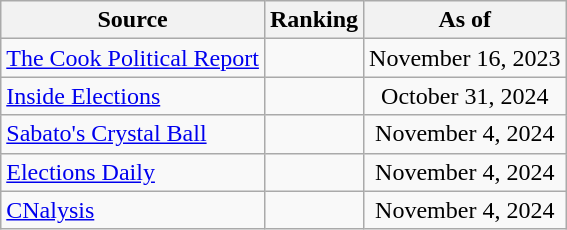<table class="wikitable" style="text-align:center">
<tr>
<th>Source</th>
<th>Ranking</th>
<th>As of</th>
</tr>
<tr>
<td style="text-align:left"><a href='#'>The Cook Political Report</a></td>
<td></td>
<td>November 16, 2023</td>
</tr>
<tr>
<td style="text-align:left"><a href='#'>Inside Elections</a></td>
<td></td>
<td>October 31, 2024</td>
</tr>
<tr>
<td style="text-align:left"><a href='#'>Sabato's Crystal Ball</a></td>
<td></td>
<td>November 4, 2024</td>
</tr>
<tr>
<td style="text-align:left"><a href='#'>Elections Daily</a></td>
<td></td>
<td>November 4, 2024</td>
</tr>
<tr>
<td style="text-align:left"><a href='#'>CNalysis</a></td>
<td></td>
<td>November 4, 2024</td>
</tr>
</table>
